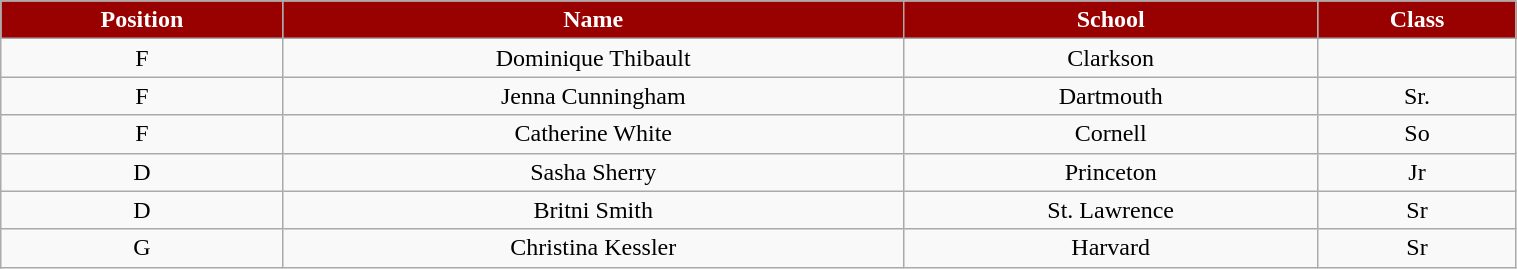<table class="wikitable" style="width:80%;">
<tr style="text-align:center; background:#900; color:#fff;">
<td><strong>Position</strong></td>
<td><strong>Name</strong></td>
<td><strong>School</strong></td>
<td><strong>Class</strong></td>
</tr>
<tr style="text-align:center;" bgcolor="">
<td>F</td>
<td>Dominique Thibault</td>
<td>Clarkson</td>
<td></td>
</tr>
<tr style="text-align:center;" bgcolor="">
<td>F</td>
<td>Jenna Cunningham</td>
<td>Dartmouth</td>
<td>Sr.</td>
</tr>
<tr style="text-align:center;" bgcolor="">
<td>F</td>
<td>Catherine White</td>
<td>Cornell</td>
<td>So</td>
</tr>
<tr style="text-align:center;" bgcolor="">
<td>D</td>
<td>Sasha Sherry</td>
<td>Princeton</td>
<td>Jr</td>
</tr>
<tr style="text-align:center;" bgcolor="">
<td>D</td>
<td>Britni Smith</td>
<td>St. Lawrence</td>
<td>Sr</td>
</tr>
<tr style="text-align:center;" bgcolor="">
<td>G</td>
<td>Christina Kessler</td>
<td>Harvard</td>
<td>Sr</td>
</tr>
</table>
